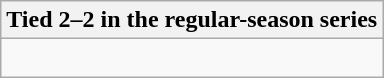<table class="wikitable collapsible collapsed">
<tr>
<th>Tied 2–2 in the regular-season series</th>
</tr>
<tr>
<td><br>


</td>
</tr>
</table>
